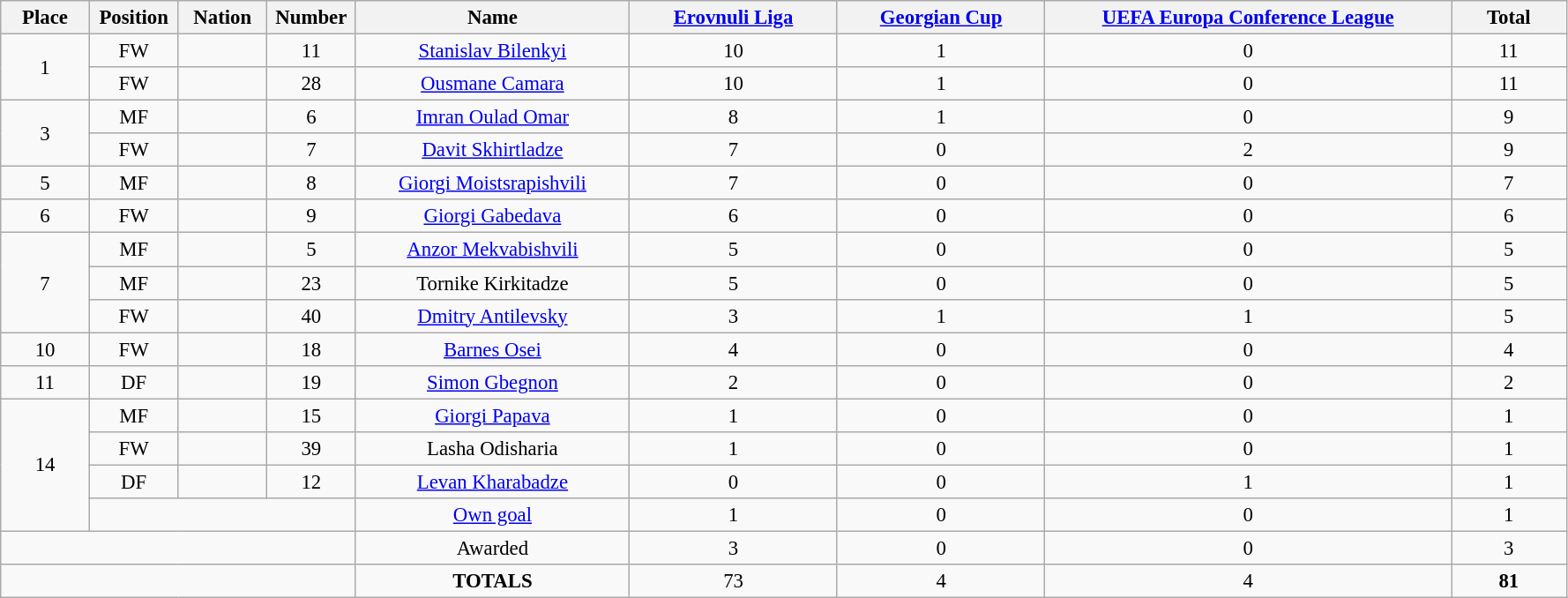<table class="wikitable" style="font-size: 95%; text-align: center;">
<tr>
<th width=60>Place</th>
<th width=60>Position</th>
<th width=60>Nation</th>
<th width=60>Number</th>
<th width=200>Name</th>
<th width=150><a href='#'>Erovnuli Liga</a></th>
<th width=150><a href='#'>Georgian Cup</a></th>
<th width=300><a href='#'>UEFA Europa Conference League</a></th>
<th width=80>Total</th>
</tr>
<tr>
<td rowspan="2">1</td>
<td>FW</td>
<td></td>
<td>11</td>
<td><a href='#'>Stanislav Bilenkyi</a></td>
<td>10</td>
<td>1</td>
<td>0</td>
<td>11</td>
</tr>
<tr>
<td>FW</td>
<td></td>
<td>28</td>
<td><a href='#'>Ousmane Camara</a></td>
<td>10</td>
<td>1</td>
<td>0</td>
<td>11</td>
</tr>
<tr>
<td rowspan="2">3</td>
<td>MF</td>
<td></td>
<td>6</td>
<td><a href='#'>Imran Oulad Omar</a></td>
<td>8</td>
<td>1</td>
<td>0</td>
<td>9</td>
</tr>
<tr>
<td>FW</td>
<td></td>
<td>7</td>
<td><a href='#'>Davit Skhirtladze</a></td>
<td>7</td>
<td>0</td>
<td>2</td>
<td>9</td>
</tr>
<tr>
<td>5</td>
<td>MF</td>
<td></td>
<td>8</td>
<td><a href='#'>Giorgi Moistsrapishvili</a></td>
<td>7</td>
<td>0</td>
<td>0</td>
<td>7</td>
</tr>
<tr>
<td>6</td>
<td>FW</td>
<td></td>
<td>9</td>
<td><a href='#'>Giorgi Gabedava</a></td>
<td>6</td>
<td>0</td>
<td>0</td>
<td>6</td>
</tr>
<tr>
<td rowspan="3">7</td>
<td>MF</td>
<td></td>
<td>5</td>
<td><a href='#'>Anzor Mekvabishvili</a></td>
<td>5</td>
<td>0</td>
<td>0</td>
<td>5</td>
</tr>
<tr>
<td>MF</td>
<td></td>
<td>23</td>
<td>Tornike Kirkitadze</td>
<td>5</td>
<td>0</td>
<td>0</td>
<td>5</td>
</tr>
<tr>
<td>FW</td>
<td></td>
<td>40</td>
<td><a href='#'>Dmitry Antilevsky</a></td>
<td>3</td>
<td>1</td>
<td>1</td>
<td>5</td>
</tr>
<tr>
<td>10</td>
<td>FW</td>
<td></td>
<td>18</td>
<td><a href='#'>Barnes Osei</a></td>
<td>4</td>
<td>0</td>
<td>0</td>
<td>4</td>
</tr>
<tr>
<td>11</td>
<td>DF</td>
<td></td>
<td>19</td>
<td><a href='#'>Simon Gbegnon</a></td>
<td>2</td>
<td>0</td>
<td>0</td>
<td>2</td>
</tr>
<tr>
<td rowspan="4">14</td>
<td>MF</td>
<td></td>
<td>15</td>
<td><a href='#'>Giorgi Papava</a></td>
<td>1</td>
<td>0</td>
<td>0</td>
<td>1</td>
</tr>
<tr>
<td>FW</td>
<td></td>
<td>39</td>
<td>Lasha Odisharia</td>
<td>1</td>
<td>0</td>
<td>0</td>
<td>1</td>
</tr>
<tr>
<td>DF</td>
<td></td>
<td>12</td>
<td><a href='#'>Levan Kharabadze</a></td>
<td>0</td>
<td>0</td>
<td>1</td>
<td>1</td>
</tr>
<tr>
<td colspan="3"></td>
<td><a href='#'>Own goal</a></td>
<td>1</td>
<td>0</td>
<td>0</td>
<td>1</td>
</tr>
<tr>
<td colspan="4"></td>
<td>Awarded</td>
<td>3</td>
<td>0</td>
<td>0</td>
<td>3</td>
</tr>
<tr>
<td colspan="4"></td>
<td><strong>TOTALS</strong></td>
<td>73</td>
<td>4</td>
<td>4</td>
<td><strong>81</strong></td>
</tr>
</table>
